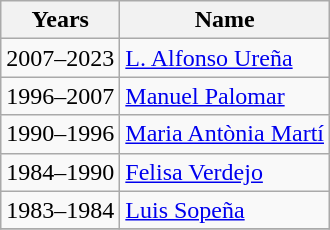<table class="wikitable">
<tr>
<th>Years</th>
<th>Name</th>
</tr>
<tr>
<td>2007–2023</td>
<td><a href='#'>L. Alfonso Ureña</a></td>
</tr>
<tr>
<td>1996–2007</td>
<td><a href='#'>Manuel Palomar</a></td>
</tr>
<tr>
<td>1990–1996</td>
<td><a href='#'>Maria Antònia Martí</a></td>
</tr>
<tr>
<td>1984–1990</td>
<td><a href='#'>Felisa Verdejo</a></td>
</tr>
<tr>
<td>1983–1984</td>
<td><a href='#'>Luis Sopeña</a></td>
</tr>
<tr>
</tr>
</table>
